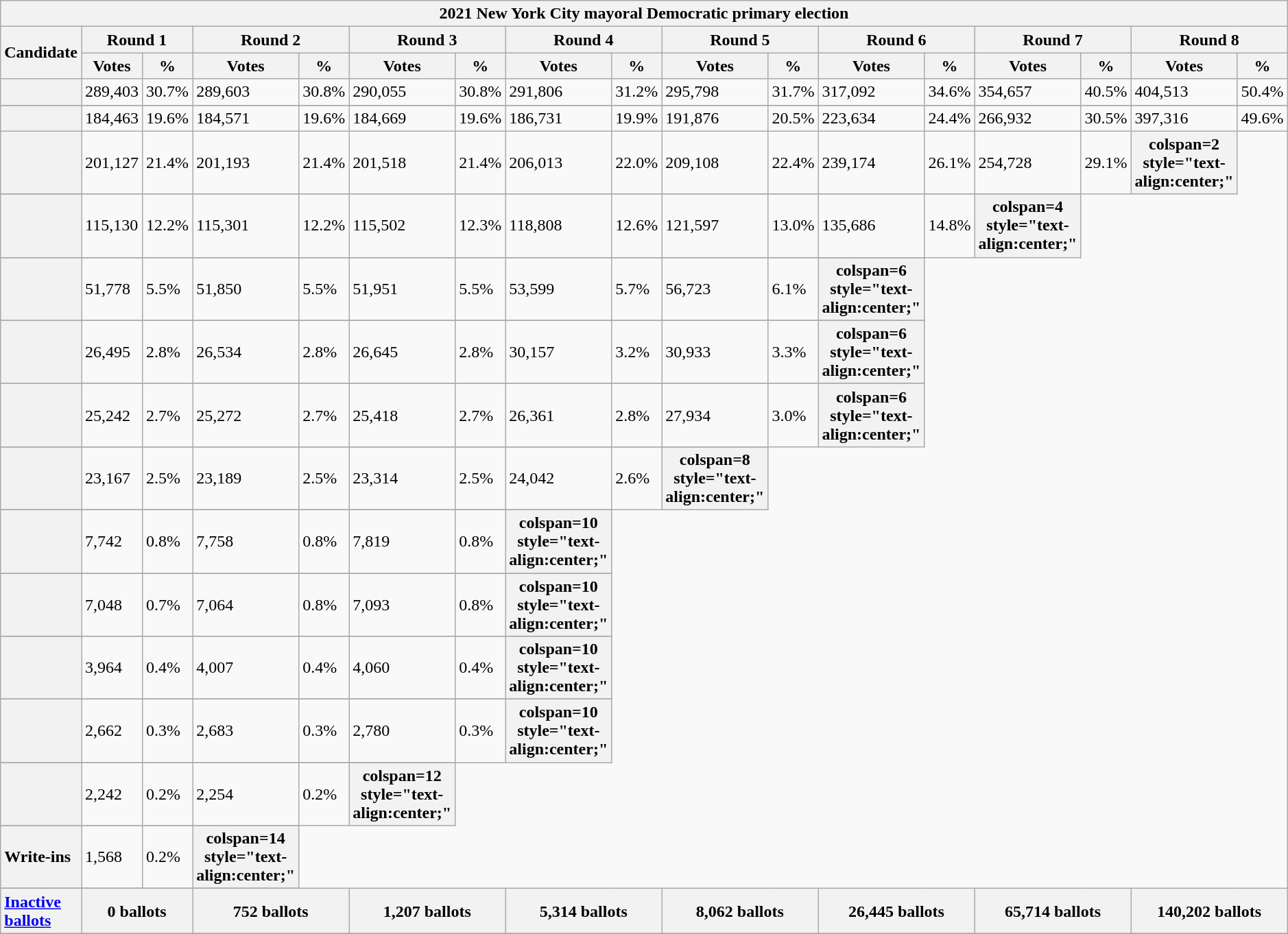<table class="wikitable sortable">
<tr>
<th colspan=" 17 ">2021 New York City mayoral Democratic primary election</th>
</tr>
<tr style="background:#eee; text-align:center;">
<th rowspan=2 style="text-align:center;">Candidate</th>
<th colspan=2 style="text-align:center;">Round 1</th>
<th colspan=2 style="text-align:center;">Round 2</th>
<th colspan=2 style="text-align:center;">Round 3</th>
<th colspan=2 style="text-align:center;">Round 4</th>
<th colspan=2 style="text-align:center;">Round 5</th>
<th colspan=2 style="text-align:center;">Round 6</th>
<th colspan=2 style="text-align:center;">Round 7</th>
<th colspan=2 style="text-align:center;">Round 8</th>
</tr>
<tr>
<th>Votes</th>
<th>%</th>
<th>Votes</th>
<th>%</th>
<th>Votes</th>
<th>%</th>
<th>Votes</th>
<th>%</th>
<th>Votes</th>
<th>%</th>
<th>Votes</th>
<th>%</th>
<th>Votes</th>
<th>%</th>
<th>Votes</th>
<th>%</th>
</tr>
<tr>
<th scope="row" style="text-align:left;"></th>
<td>289,403</td>
<td>30.7%</td>
<td>289,603</td>
<td>30.8%</td>
<td>290,055</td>
<td>30.8%</td>
<td>291,806</td>
<td>31.2%</td>
<td>295,798</td>
<td>31.7%</td>
<td>317,092</td>
<td>34.6%</td>
<td>354,657</td>
<td>40.5%</td>
<td> 404,513</td>
<td> 50.4%</td>
</tr>
<tr>
</tr>
<tr>
</tr>
<tr>
<th scope="row" style="text-align:left;"></th>
<td>184,463</td>
<td>19.6%</td>
<td>184,571</td>
<td>19.6%</td>
<td>184,669</td>
<td>19.6%</td>
<td>186,731</td>
<td>19.9%</td>
<td>191,876</td>
<td>20.5%</td>
<td>223,634</td>
<td>24.4%</td>
<td>266,932</td>
<td>30.5%</td>
<td>397,316</td>
<td>49.6%</td>
</tr>
<tr>
<th scope="row" style="text-align:left;"></th>
<td>201,127</td>
<td>21.4%</td>
<td>201,193</td>
<td>21.4%</td>
<td>201,518</td>
<td>21.4%</td>
<td>206,013</td>
<td>22.0%</td>
<td>209,108</td>
<td>22.4%</td>
<td>239,174</td>
<td>26.1%</td>
<td>254,728</td>
<td>29.1%</td>
<th>colspan=2 style="text-align:center;" </th>
</tr>
<tr>
</tr>
<tr>
<th scope="row" style="text-align:left;"></th>
<td>115,130</td>
<td>12.2%</td>
<td>115,301</td>
<td>12.2%</td>
<td>115,502</td>
<td>12.3%</td>
<td>118,808</td>
<td>12.6%</td>
<td>121,597</td>
<td>13.0%</td>
<td>135,686</td>
<td>14.8%</td>
<th>colspan=4 style="text-align:center;" </th>
</tr>
<tr>
</tr>
<tr>
<th scope="row" style="text-align:left;"></th>
<td>51,778</td>
<td>5.5%</td>
<td>51,850</td>
<td>5.5%</td>
<td>51,951</td>
<td>5.5%</td>
<td>53,599</td>
<td>5.7%</td>
<td>56,723</td>
<td>6.1%</td>
<th>colspan=6 style="text-align:center;" </th>
</tr>
<tr>
</tr>
<tr>
<th scope="row" style="text-align:left;"></th>
<td>26,495</td>
<td>2.8%</td>
<td>26,534</td>
<td>2.8%</td>
<td>26,645</td>
<td>2.8%</td>
<td>30,157</td>
<td>3.2%</td>
<td>30,933</td>
<td>3.3%</td>
<th>colspan=6 style="text-align:center;" </th>
</tr>
<tr>
</tr>
<tr>
<th scope="row" style="text-align:left;"></th>
<td>25,242</td>
<td>2.7%</td>
<td>25,272</td>
<td>2.7%</td>
<td>25,418</td>
<td>2.7%</td>
<td>26,361</td>
<td>2.8%</td>
<td>27,934</td>
<td>3.0%</td>
<th>colspan=6 style="text-align:center;" </th>
</tr>
<tr>
</tr>
<tr>
<th scope="row" style="text-align:left;"></th>
<td>23,167</td>
<td>2.5%</td>
<td>23,189</td>
<td>2.5%</td>
<td>23,314</td>
<td>2.5%</td>
<td>24,042</td>
<td>2.6%</td>
<th>colspan=8 style="text-align:center;" </th>
</tr>
<tr>
</tr>
<tr>
<th scope="row" style="text-align:left;"></th>
<td>7,742</td>
<td>0.8%</td>
<td>7,758</td>
<td>0.8%</td>
<td>7,819</td>
<td>0.8%</td>
<th>colspan=10 style="text-align:center;" </th>
</tr>
<tr>
</tr>
<tr>
<th scope="row" style="text-align:left;"></th>
<td>7,048</td>
<td>0.7%</td>
<td>7,064</td>
<td>0.8%</td>
<td>7,093</td>
<td>0.8%</td>
<th>colspan=10 style="text-align:center;" </th>
</tr>
<tr>
</tr>
<tr>
<th scope="row" style="text-align:left;"></th>
<td>3,964</td>
<td>0.4%</td>
<td>4,007</td>
<td>0.4%</td>
<td>4,060</td>
<td>0.4%</td>
<th>colspan=10 style="text-align:center;" </th>
</tr>
<tr>
</tr>
<tr>
<th scope="row" style="text-align:left;"></th>
<td>2,662</td>
<td>0.3%</td>
<td>2,683</td>
<td>0.3%</td>
<td>2,780</td>
<td>0.3%</td>
<th>colspan=10 style="text-align:center;" </th>
</tr>
<tr>
</tr>
<tr>
<th scope="row" style="text-align:left;"></th>
<td>2,242</td>
<td>0.2%</td>
<td>2,254</td>
<td>0.2%</td>
<th>colspan=12 style="text-align:center;" </th>
</tr>
<tr>
</tr>
<tr>
<th scope="row" style="text-align:left;">Write-ins</th>
<td>1,568</td>
<td>0.2%</td>
<th>colspan=14 style="text-align:center;" </th>
</tr>
<tr>
</tr>
<tr>
<th scope="row" style="text-align:left;"><a href='#'>Inactive ballots</a></th>
<th colspan="2">0 ballots</th>
<th colspan="2">752 ballots</th>
<th colspan="2">1,207 ballots</th>
<th colspan="2">5,314 ballots</th>
<th colspan="2">8,062 ballots</th>
<th colspan="2">26,445 ballots</th>
<th colspan="2">65,714 ballots</th>
<th colspan="2">140,202 ballots</th>
</tr>
<tr>
</tr>
</table>
